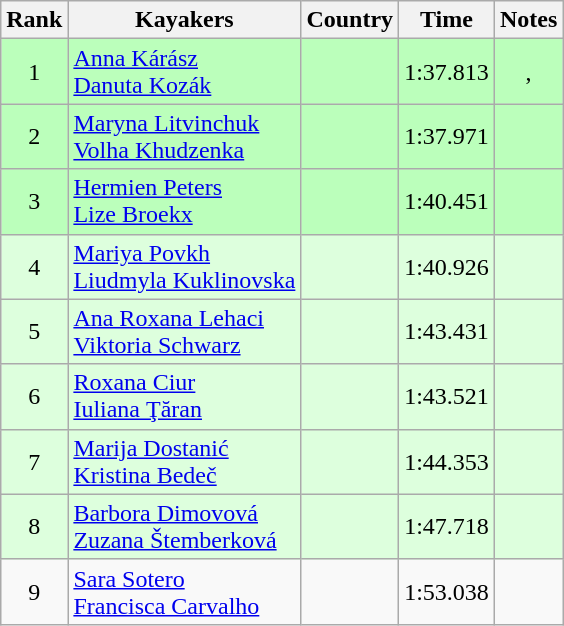<table class="wikitable" style="text-align:center">
<tr>
<th>Rank</th>
<th>Kayakers</th>
<th>Country</th>
<th>Time</th>
<th>Notes</th>
</tr>
<tr bgcolor=bbffbb>
<td>1</td>
<td align=left><a href='#'>Anna Kárász</a><br><a href='#'>Danuta Kozák</a></td>
<td align=left></td>
<td>1:37.813</td>
<td>, <strong></strong></td>
</tr>
<tr bgcolor=bbffbb>
<td>2</td>
<td align=left><a href='#'>Maryna Litvinchuk</a><br><a href='#'>Volha Khudzenka</a></td>
<td align=left></td>
<td>1:37.971</td>
<td></td>
</tr>
<tr bgcolor=bbffbb>
<td>3</td>
<td align=left><a href='#'>Hermien Peters</a><br><a href='#'>Lize Broekx</a></td>
<td align=left></td>
<td>1:40.451</td>
<td></td>
</tr>
<tr bgcolor=ddffdd>
<td>4</td>
<td align=left><a href='#'>Mariya Povkh</a><br><a href='#'>Liudmyla Kuklinovska</a></td>
<td align=left></td>
<td>1:40.926</td>
<td></td>
</tr>
<tr bgcolor=ddffdd>
<td>5</td>
<td align=left><a href='#'>Ana Roxana Lehaci</a><br><a href='#'>Viktoria Schwarz</a></td>
<td align=left></td>
<td>1:43.431</td>
<td></td>
</tr>
<tr bgcolor=ddffdd>
<td>6</td>
<td align=left><a href='#'>Roxana Ciur</a><br><a href='#'>Iuliana Ţăran</a></td>
<td align=left></td>
<td>1:43.521</td>
<td></td>
</tr>
<tr bgcolor=ddffdd>
<td>7</td>
<td align=left><a href='#'>Marija Dostanić</a><br><a href='#'>Kristina Bedeč</a></td>
<td align=left></td>
<td>1:44.353</td>
<td></td>
</tr>
<tr bgcolor=ddffdd>
<td>8</td>
<td align=left><a href='#'>Barbora Dimovová</a><br><a href='#'>Zuzana Štemberková</a></td>
<td align=left></td>
<td>1:47.718</td>
<td></td>
</tr>
<tr>
<td>9</td>
<td align=left><a href='#'>Sara Sotero</a><br><a href='#'>Francisca Carvalho</a></td>
<td align=left></td>
<td>1:53.038</td>
<td></td>
</tr>
</table>
